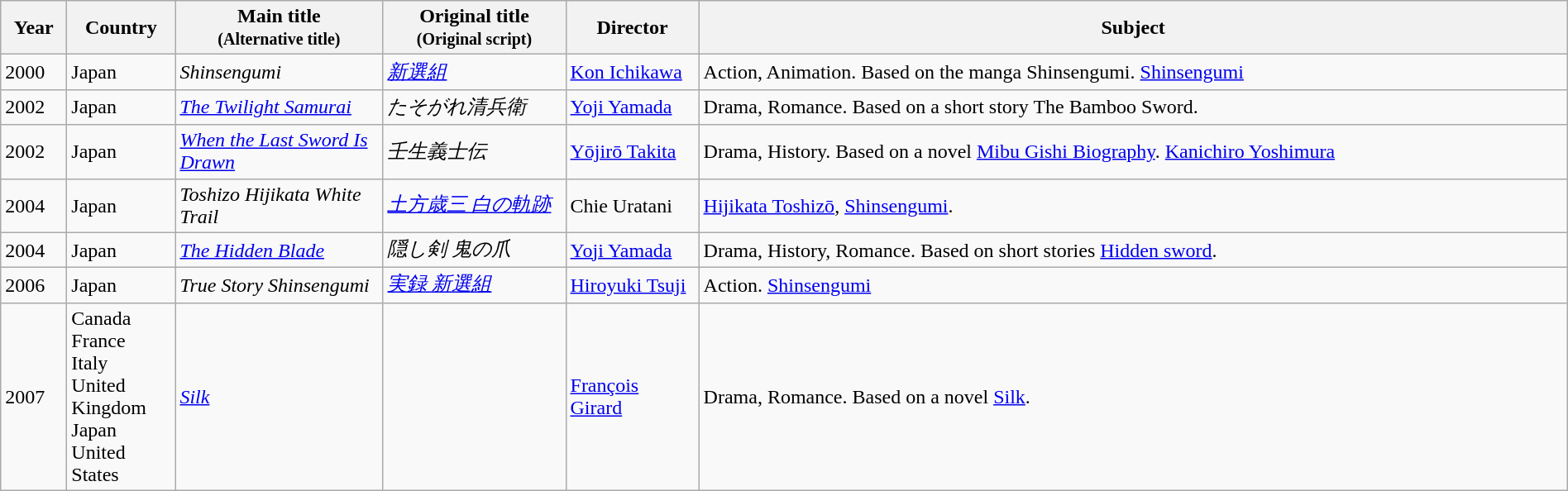<table class="wikitable sortable" style="width:100%;">
<tr>
<th>Year</th>
<th width= 80>Country</th>
<th class="unsortable" style="width:160px;">Main title<br><small>(Alternative title)</small></th>
<th class="unsortable" style="width:140px;">Original title<br><small>(Original script)</small></th>
<th width=100>Director</th>
<th class="unsortable">Subject</th>
</tr>
<tr>
<td>2000</td>
<td>Japan</td>
<td><em>Shinsengumi</em></td>
<td><em><a href='#'>新選組</a></em></td>
<td><a href='#'>Kon Ichikawa</a></td>
<td>Action, Animation. Based on the manga Shinsengumi. <a href='#'>Shinsengumi</a></td>
</tr>
<tr>
<td>2002</td>
<td>Japan</td>
<td><em><a href='#'>The Twilight Samurai</a></em></td>
<td><em>たそがれ清兵衛</em></td>
<td><a href='#'>Yoji Yamada</a></td>
<td>Drama, Romance. Based on a short story The Bamboo Sword.</td>
</tr>
<tr>
<td>2002</td>
<td>Japan</td>
<td><em><a href='#'>When the Last Sword Is Drawn</a></em></td>
<td><em>壬生義士伝</em></td>
<td><a href='#'>Yōjirō Takita</a></td>
<td>Drama, History. Based on a novel <a href='#'>Mibu Gishi Biography</a>. <a href='#'>Kanichiro Yoshimura</a></td>
</tr>
<tr>
<td>2004</td>
<td>Japan</td>
<td><em>Toshizo Hijikata White Trail</em></td>
<td><em><a href='#'>土方歳三 白の軌跡</a></em></td>
<td>Chie Uratani</td>
<td><a href='#'>Hijikata Toshizō</a>, <a href='#'>Shinsengumi</a>.</td>
</tr>
<tr>
<td>2004</td>
<td>Japan</td>
<td><em><a href='#'>The Hidden Blade</a></em></td>
<td><em>隠し剣 鬼の爪</em></td>
<td><a href='#'>Yoji Yamada</a></td>
<td>Drama, History, Romance. Based on short stories <a href='#'>Hidden sword</a>.</td>
</tr>
<tr>
<td>2006</td>
<td>Japan</td>
<td><em>True Story Shinsengumi</em></td>
<td><em><a href='#'>実録 新選組</a></em></td>
<td><a href='#'>Hiroyuki Tsuji</a></td>
<td>Action. <a href='#'>Shinsengumi</a></td>
</tr>
<tr>
<td>2007</td>
<td>Canada<br>France<br>Italy<br>United Kingdom<br>Japan<br>United States</td>
<td><em><a href='#'>Silk</a></em></td>
<td></td>
<td><a href='#'>François Girard</a></td>
<td>Drama, Romance. Based on a novel <a href='#'>Silk</a>.</td>
</tr>
</table>
